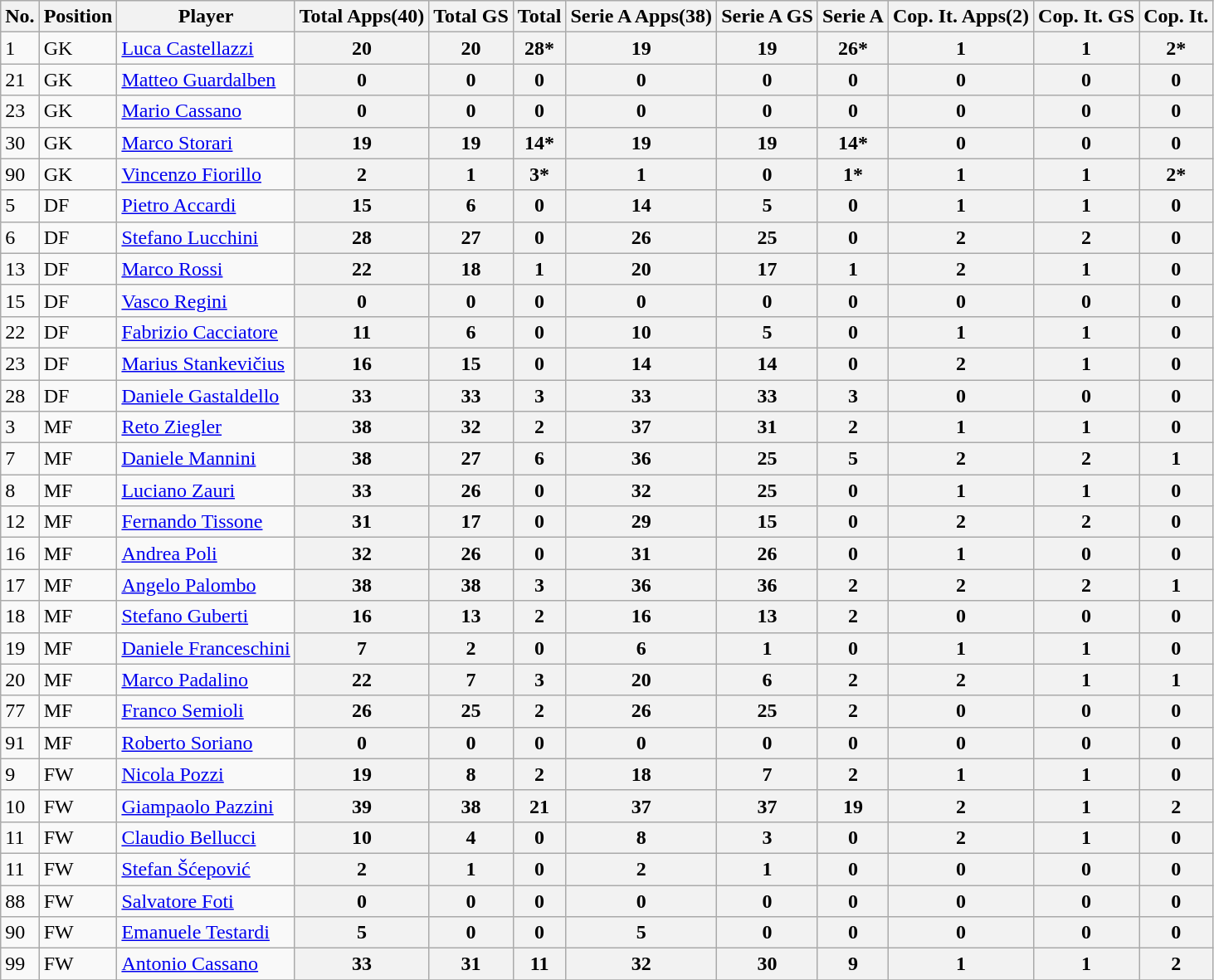<table class="wikitable">
<tr>
<th>No.</th>
<th>Position</th>
<th>Player</th>
<th>Total Apps(40)</th>
<th>Total GS</th>
<th>Total </th>
<th>Serie A Apps(38)</th>
<th>Serie A GS</th>
<th>Serie A </th>
<th>Cop. It. Apps(2)</th>
<th>Cop. It. GS</th>
<th>Cop. It. </th>
</tr>
<tr>
<td>1</td>
<td>GK</td>
<td><a href='#'>Luca Castellazzi</a></td>
<th>20</th>
<th>20</th>
<th>28*</th>
<th>19</th>
<th>19</th>
<th>26*</th>
<th>1</th>
<th>1</th>
<th>2*</th>
</tr>
<tr>
<td>21</td>
<td>GK</td>
<td><a href='#'>Matteo Guardalben</a></td>
<th>0</th>
<th>0</th>
<th>0</th>
<th>0</th>
<th>0</th>
<th>0</th>
<th>0</th>
<th>0</th>
<th>0</th>
</tr>
<tr>
<td>23</td>
<td>GK</td>
<td><a href='#'>Mario Cassano</a></td>
<th>0</th>
<th>0</th>
<th>0</th>
<th>0</th>
<th>0</th>
<th>0</th>
<th>0</th>
<th>0</th>
<th>0</th>
</tr>
<tr>
<td>30</td>
<td>GK</td>
<td><a href='#'>Marco Storari</a></td>
<th>19</th>
<th>19</th>
<th>14*</th>
<th>19</th>
<th>19</th>
<th>14*</th>
<th>0</th>
<th>0</th>
<th>0</th>
</tr>
<tr>
<td>90</td>
<td>GK</td>
<td><a href='#'>Vincenzo Fiorillo</a></td>
<th>2</th>
<th>1</th>
<th>3*</th>
<th>1</th>
<th>0</th>
<th>1*</th>
<th>1</th>
<th>1</th>
<th>2*</th>
</tr>
<tr>
<td>5</td>
<td>DF</td>
<td><a href='#'>Pietro Accardi</a></td>
<th>15</th>
<th>6</th>
<th>0</th>
<th>14</th>
<th>5</th>
<th>0</th>
<th>1</th>
<th>1</th>
<th>0</th>
</tr>
<tr>
<td>6</td>
<td>DF</td>
<td><a href='#'>Stefano Lucchini</a></td>
<th>28</th>
<th>27</th>
<th>0</th>
<th>26</th>
<th>25</th>
<th>0</th>
<th>2</th>
<th>2</th>
<th>0</th>
</tr>
<tr>
<td>13</td>
<td>DF</td>
<td><a href='#'>Marco Rossi</a></td>
<th>22</th>
<th>18</th>
<th>1</th>
<th>20</th>
<th>17</th>
<th>1</th>
<th>2</th>
<th>1</th>
<th>0</th>
</tr>
<tr>
<td>15</td>
<td>DF</td>
<td><a href='#'>Vasco Regini</a></td>
<th>0</th>
<th>0</th>
<th>0</th>
<th>0</th>
<th>0</th>
<th>0</th>
<th>0</th>
<th>0</th>
<th>0</th>
</tr>
<tr>
<td>22</td>
<td>DF</td>
<td><a href='#'>Fabrizio Cacciatore</a></td>
<th>11</th>
<th>6</th>
<th>0</th>
<th>10</th>
<th>5</th>
<th>0</th>
<th>1</th>
<th>1</th>
<th>0</th>
</tr>
<tr>
<td>23</td>
<td>DF</td>
<td><a href='#'>Marius Stankevičius</a></td>
<th>16</th>
<th>15</th>
<th>0</th>
<th>14</th>
<th>14</th>
<th>0</th>
<th>2</th>
<th>1</th>
<th>0</th>
</tr>
<tr>
<td>28</td>
<td>DF</td>
<td><a href='#'>Daniele Gastaldello</a></td>
<th>33</th>
<th>33</th>
<th>3</th>
<th>33</th>
<th>33</th>
<th>3</th>
<th>0</th>
<th>0</th>
<th>0</th>
</tr>
<tr>
<td>3</td>
<td>MF</td>
<td><a href='#'>Reto Ziegler</a></td>
<th>38</th>
<th>32</th>
<th>2</th>
<th>37</th>
<th>31</th>
<th>2</th>
<th>1</th>
<th>1</th>
<th>0</th>
</tr>
<tr>
<td>7</td>
<td>MF</td>
<td><a href='#'>Daniele Mannini</a></td>
<th>38</th>
<th>27</th>
<th>6</th>
<th>36</th>
<th>25</th>
<th>5</th>
<th>2</th>
<th>2</th>
<th>1</th>
</tr>
<tr>
<td>8</td>
<td>MF</td>
<td><a href='#'>Luciano Zauri</a></td>
<th>33</th>
<th>26</th>
<th>0</th>
<th>32</th>
<th>25</th>
<th>0</th>
<th>1</th>
<th>1</th>
<th>0</th>
</tr>
<tr>
<td>12</td>
<td>MF</td>
<td><a href='#'>Fernando Tissone</a></td>
<th>31</th>
<th>17</th>
<th>0</th>
<th>29</th>
<th>15</th>
<th>0</th>
<th>2</th>
<th>2</th>
<th>0</th>
</tr>
<tr>
<td>16</td>
<td>MF</td>
<td><a href='#'>Andrea Poli</a></td>
<th>32</th>
<th>26</th>
<th>0</th>
<th>31</th>
<th>26</th>
<th>0</th>
<th>1</th>
<th>0</th>
<th>0</th>
</tr>
<tr>
<td>17</td>
<td>MF</td>
<td><a href='#'>Angelo Palombo</a></td>
<th>38</th>
<th>38</th>
<th>3</th>
<th>36</th>
<th>36</th>
<th>2</th>
<th>2</th>
<th>2</th>
<th>1</th>
</tr>
<tr>
<td>18</td>
<td>MF</td>
<td><a href='#'>Stefano Guberti</a></td>
<th>16</th>
<th>13</th>
<th>2</th>
<th>16</th>
<th>13</th>
<th>2</th>
<th>0</th>
<th>0</th>
<th>0</th>
</tr>
<tr>
<td>19</td>
<td>MF</td>
<td><a href='#'>Daniele Franceschini</a></td>
<th>7</th>
<th>2</th>
<th>0</th>
<th>6</th>
<th>1</th>
<th>0</th>
<th>1</th>
<th>1</th>
<th>0</th>
</tr>
<tr>
<td>20</td>
<td>MF</td>
<td><a href='#'>Marco Padalino</a></td>
<th>22</th>
<th>7</th>
<th>3</th>
<th>20</th>
<th>6</th>
<th>2</th>
<th>2</th>
<th>1</th>
<th>1</th>
</tr>
<tr>
<td>77</td>
<td>MF</td>
<td><a href='#'>Franco Semioli</a></td>
<th>26</th>
<th>25</th>
<th>2</th>
<th>26</th>
<th>25</th>
<th>2</th>
<th>0</th>
<th>0</th>
<th>0</th>
</tr>
<tr>
<td>91</td>
<td>MF</td>
<td><a href='#'>Roberto Soriano</a></td>
<th>0</th>
<th>0</th>
<th>0</th>
<th>0</th>
<th>0</th>
<th>0</th>
<th>0</th>
<th>0</th>
<th>0</th>
</tr>
<tr>
<td>9</td>
<td>FW</td>
<td><a href='#'>Nicola Pozzi</a></td>
<th>19</th>
<th>8</th>
<th>2</th>
<th>18</th>
<th>7</th>
<th>2</th>
<th>1</th>
<th>1</th>
<th>0</th>
</tr>
<tr>
<td>10</td>
<td>FW</td>
<td><a href='#'>Giampaolo Pazzini</a></td>
<th>39</th>
<th>38</th>
<th>21</th>
<th>37</th>
<th>37</th>
<th>19</th>
<th>2</th>
<th>1</th>
<th>2</th>
</tr>
<tr>
<td>11</td>
<td>FW</td>
<td><a href='#'>Claudio Bellucci</a></td>
<th>10</th>
<th>4</th>
<th>0</th>
<th>8</th>
<th>3</th>
<th>0</th>
<th>2</th>
<th>1</th>
<th>0</th>
</tr>
<tr>
<td>11</td>
<td>FW</td>
<td><a href='#'>Stefan Šćepović</a></td>
<th>2</th>
<th>1</th>
<th>0</th>
<th>2</th>
<th>1</th>
<th>0</th>
<th>0</th>
<th>0</th>
<th>0</th>
</tr>
<tr>
<td>88</td>
<td>FW</td>
<td><a href='#'>Salvatore Foti</a></td>
<th>0</th>
<th>0</th>
<th>0</th>
<th>0</th>
<th>0</th>
<th>0</th>
<th>0</th>
<th>0</th>
<th>0</th>
</tr>
<tr>
<td>90</td>
<td>FW</td>
<td><a href='#'>Emanuele Testardi</a></td>
<th>5</th>
<th>0</th>
<th>0</th>
<th>5</th>
<th>0</th>
<th>0</th>
<th>0</th>
<th>0</th>
<th>0</th>
</tr>
<tr>
<td>99</td>
<td>FW</td>
<td><a href='#'>Antonio Cassano</a></td>
<th>33</th>
<th>31</th>
<th>11</th>
<th>32</th>
<th>30</th>
<th>9</th>
<th>1</th>
<th>1</th>
<th>2</th>
</tr>
<tr>
</tr>
</table>
